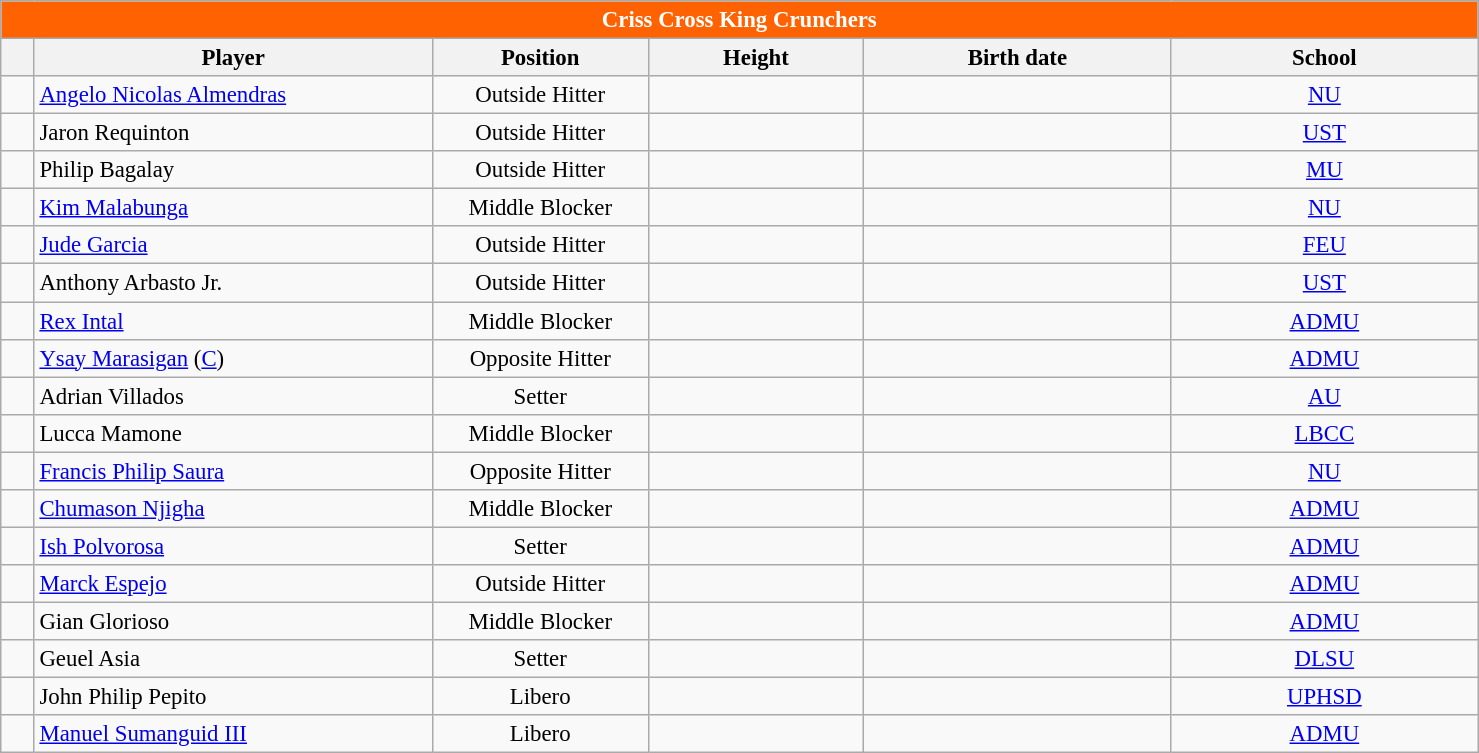<table class="wikitable sortable" style="font-size:95%; text-align:left;">
<tr>
<th colspan="7" style= "background:#FF6201; color:white; text-align: center"><strong>Criss Cross King Crunchers</strong></th>
</tr>
<tr style="background:#FFFFFF;">
<th style= "align=center; width:1em;"></th>
<th style= "align=center;width:17em;">Player</th>
<th style= "align=center; width:9em;">Position</th>
<th style= "align=center; width:9em;">Height</th>
<th style= "align=center; width:13em;">Birth date</th>
<th style= "align=center; width:13em;">School</th>
</tr>
<tr align=center>
<td></td>
<td align=left><a href='#'>Angelo Nicolas Almendras</a></td>
<td>Outside Hitter</td>
<td></td>
<td align=right></td>
<td><a href='#'>NU</a></td>
</tr>
<tr align=center>
<td></td>
<td align=left>Jaron Requinton</td>
<td>Outside Hitter</td>
<td></td>
<td align=right></td>
<td><a href='#'>UST</a></td>
</tr>
<tr align=center>
<td></td>
<td align=left>Philip Bagalay</td>
<td>Outside Hitter</td>
<td></td>
<td></td>
<td><a href='#'>MU</a></td>
</tr>
<tr align=center>
<td></td>
<td align=left><a href='#'>Kim Malabunga</a></td>
<td>Middle Blocker</td>
<td></td>
<td align=right></td>
<td><a href='#'>NU</a></td>
</tr>
<tr align=center>
<td></td>
<td align=left><a href='#'>Jude Garcia</a></td>
<td>Outside Hitter</td>
<td></td>
<td align=right></td>
<td><a href='#'>FEU</a></td>
</tr>
<tr align=center>
<td></td>
<td align=left>Anthony Arbasto Jr.</td>
<td>Outside Hitter</td>
<td></td>
<td align=right></td>
<td><a href='#'>UST</a></td>
</tr>
<tr align=center>
<td></td>
<td align=left><a href='#'>Rex Intal</a></td>
<td>Middle Blocker</td>
<td></td>
<td align=right></td>
<td><a href='#'>ADMU</a></td>
</tr>
<tr align=center>
<td></td>
<td align=left><a href='#'>Ysay Marasigan</a> (<a href='#'>C</a>)</td>
<td>Opposite Hitter</td>
<td></td>
<td align=right></td>
<td><a href='#'>ADMU</a></td>
</tr>
<tr align=center>
<td></td>
<td align=left>Adrian Villados</td>
<td>Setter</td>
<td></td>
<td></td>
<td><a href='#'>AU</a></td>
</tr>
<tr align=center>
<td></td>
<td align=left>Lucca Mamone</td>
<td>Middle Blocker</td>
<td></td>
<td></td>
<td><a href='#'>LBCC</a></td>
</tr>
<tr align=center>
<td></td>
<td align=left><a href='#'>Francis Philip Saura</a></td>
<td>Opposite Hitter</td>
<td></td>
<td align=right></td>
<td><a href='#'>NU</a></td>
</tr>
<tr align=center>
<td></td>
<td align=left><a href='#'>Chumason Njigha</a></td>
<td>Middle Blocker</td>
<td></td>
<td align=right></td>
<td><a href='#'>ADMU</a></td>
</tr>
<tr align=center>
<td></td>
<td align=left><a href='#'>Ish Polvorosa</a></td>
<td>Setter</td>
<td></td>
<td align=right></td>
<td><a href='#'>ADMU</a></td>
</tr>
<tr align=center>
<td></td>
<td align=left><a href='#'>Marck Espejo</a></td>
<td>Outside Hitter</td>
<td></td>
<td align=right></td>
<td><a href='#'>ADMU</a></td>
</tr>
<tr align=center>
<td></td>
<td align=left>Gian Glorioso</td>
<td>Middle Blocker</td>
<td></td>
<td></td>
<td><a href='#'>ADMU</a></td>
</tr>
<tr align=center>
<td></td>
<td align=left>Geuel Asia</td>
<td>Setter</td>
<td></td>
<td align=right></td>
<td><a href='#'>DLSU</a></td>
</tr>
<tr align=center>
<td></td>
<td align=left>John Philip Pepito</td>
<td>Libero</td>
<td></td>
<td></td>
<td><a href='#'>UPHSD</a></td>
</tr>
<tr align=center>
<td></td>
<td align=left><a href='#'>Manuel Sumanguid III</a></td>
<td>Libero</td>
<td></td>
<td align=right></td>
<td><a href='#'>ADMU</a></td>
</tr>
</table>
